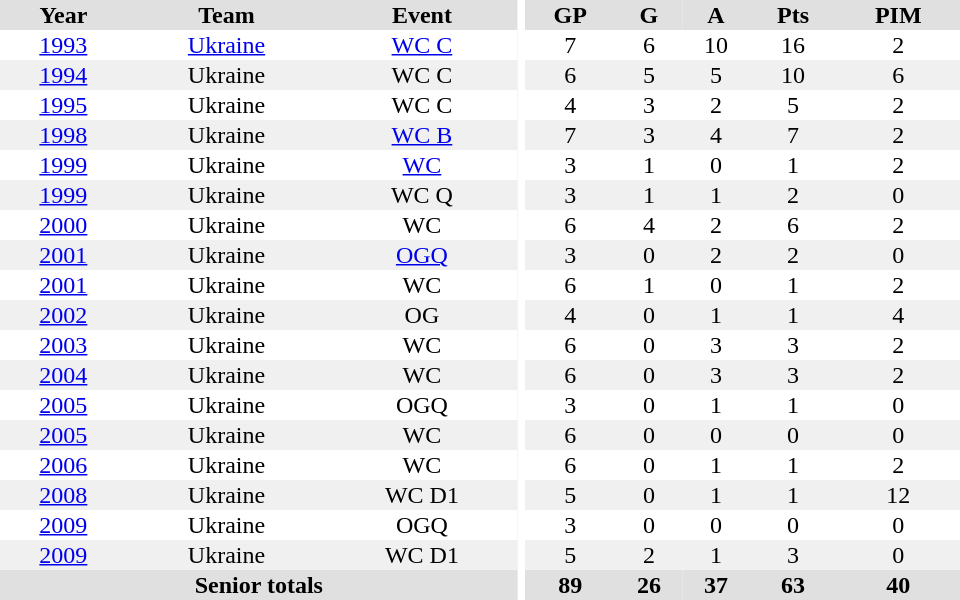<table border="0" cellpadding="1" cellspacing="0" style="text-align:center; width:40em">
<tr bgcolor="#e0e0e0">
<th>Year</th>
<th>Team</th>
<th>Event</th>
<th rowspan="99" bgcolor="#ffffff"></th>
<th>GP</th>
<th>G</th>
<th>A</th>
<th>Pts</th>
<th>PIM</th>
</tr>
<tr>
<td><a href='#'>1993</a></td>
<td><a href='#'>Ukraine</a></td>
<td><a href='#'>WC C</a></td>
<td>7</td>
<td>6</td>
<td>10</td>
<td>16</td>
<td>2</td>
</tr>
<tr bgcolor="#f0f0f0">
<td><a href='#'>1994</a></td>
<td>Ukraine</td>
<td>WC C</td>
<td>6</td>
<td>5</td>
<td>5</td>
<td>10</td>
<td>6</td>
</tr>
<tr>
<td><a href='#'>1995</a></td>
<td>Ukraine</td>
<td>WC C</td>
<td>4</td>
<td>3</td>
<td>2</td>
<td>5</td>
<td>2</td>
</tr>
<tr bgcolor="#f0f0f0">
<td><a href='#'>1998</a></td>
<td>Ukraine</td>
<td><a href='#'>WC B</a></td>
<td>7</td>
<td>3</td>
<td>4</td>
<td>7</td>
<td>2</td>
</tr>
<tr>
<td><a href='#'>1999</a></td>
<td>Ukraine</td>
<td><a href='#'>WC</a></td>
<td>3</td>
<td>1</td>
<td>0</td>
<td>1</td>
<td>2</td>
</tr>
<tr bgcolor="#f0f0f0">
<td><a href='#'>1999</a></td>
<td>Ukraine</td>
<td>WC Q</td>
<td>3</td>
<td>1</td>
<td>1</td>
<td>2</td>
<td>0</td>
</tr>
<tr>
<td><a href='#'>2000</a></td>
<td>Ukraine</td>
<td>WC</td>
<td>6</td>
<td>4</td>
<td>2</td>
<td>6</td>
<td>2</td>
</tr>
<tr bgcolor="#f0f0f0">
<td><a href='#'>2001</a></td>
<td>Ukraine</td>
<td><a href='#'>OGQ</a></td>
<td>3</td>
<td>0</td>
<td>2</td>
<td>2</td>
<td>0</td>
</tr>
<tr>
<td><a href='#'>2001</a></td>
<td>Ukraine</td>
<td>WC</td>
<td>6</td>
<td>1</td>
<td>0</td>
<td>1</td>
<td>2</td>
</tr>
<tr bgcolor="#f0f0f0">
<td><a href='#'>2002</a></td>
<td>Ukraine</td>
<td>OG</td>
<td>4</td>
<td>0</td>
<td>1</td>
<td>1</td>
<td>4</td>
</tr>
<tr>
<td><a href='#'>2003</a></td>
<td>Ukraine</td>
<td>WC</td>
<td>6</td>
<td>0</td>
<td>3</td>
<td>3</td>
<td>2</td>
</tr>
<tr bgcolor="#f0f0f0">
<td><a href='#'>2004</a></td>
<td>Ukraine</td>
<td>WC</td>
<td>6</td>
<td>0</td>
<td>3</td>
<td>3</td>
<td>2</td>
</tr>
<tr>
<td><a href='#'>2005</a></td>
<td>Ukraine</td>
<td>OGQ</td>
<td>3</td>
<td>0</td>
<td>1</td>
<td>1</td>
<td>0</td>
</tr>
<tr bgcolor="#f0f0f0">
<td><a href='#'>2005</a></td>
<td>Ukraine</td>
<td>WC</td>
<td>6</td>
<td>0</td>
<td>0</td>
<td>0</td>
<td>0</td>
</tr>
<tr>
<td><a href='#'>2006</a></td>
<td>Ukraine</td>
<td>WC</td>
<td>6</td>
<td>0</td>
<td>1</td>
<td>1</td>
<td>2</td>
</tr>
<tr bgcolor="#f0f0f0">
<td><a href='#'>2008</a></td>
<td>Ukraine</td>
<td>WC D1</td>
<td>5</td>
<td>0</td>
<td>1</td>
<td>1</td>
<td>12</td>
</tr>
<tr>
<td><a href='#'>2009</a></td>
<td>Ukraine</td>
<td>OGQ</td>
<td>3</td>
<td>0</td>
<td>0</td>
<td>0</td>
<td>0</td>
</tr>
<tr bgcolor="#f0f0f0">
<td><a href='#'>2009</a></td>
<td>Ukraine</td>
<td>WC D1</td>
<td>5</td>
<td>2</td>
<td>1</td>
<td>3</td>
<td>0</td>
</tr>
<tr bgcolor="#e0e0e0">
<th colspan="3">Senior totals</th>
<th>89</th>
<th>26</th>
<th>37</th>
<th>63</th>
<th>40</th>
</tr>
</table>
